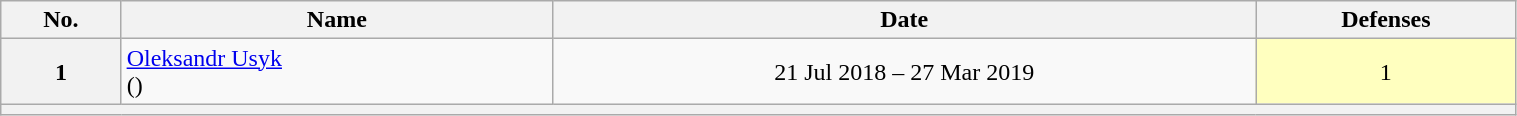<table class="wikitable sortable" style="width:80%">
<tr>
<th>No.</th>
<th>Name</th>
<th>Date</th>
<th>Defenses</th>
</tr>
<tr align=center>
<th>1</th>
<td align=left><a href='#'>Oleksandr Usyk</a><br>()</td>
<td>21 Jul 2018 – 27 Mar 2019</td>
<td style="background:#ffffbf;">1</td>
</tr>
<tr align=center>
<th colspan=4></th>
</tr>
</table>
